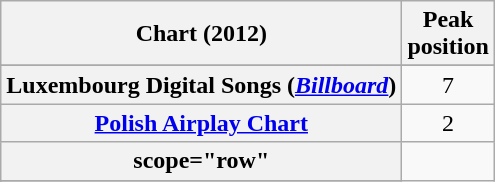<table class="wikitable sortable plainrowheaders" style="text-align:center;">
<tr>
<th scope="col">Chart (2012)</th>
<th scope="col">Peak<br>position</th>
</tr>
<tr>
</tr>
<tr>
</tr>
<tr>
</tr>
<tr>
</tr>
<tr>
</tr>
<tr>
</tr>
<tr>
</tr>
<tr>
<th scope="row">Luxembourg Digital Songs (<em><a href='#'>Billboard</a></em>)</th>
<td style="text-align:center;">7</td>
</tr>
<tr>
<th scope="row"><a href='#'>Polish Airplay Chart</a></th>
<td align="center">2</td>
</tr>
<tr>
<th>scope="row"</th>
</tr>
<tr>
</tr>
<tr>
</tr>
</table>
